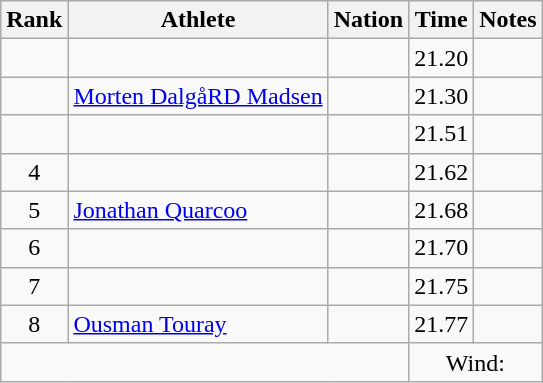<table class="wikitable sortable" style="text-align:center;">
<tr>
<th scope="col" style="width: 10px;">Rank</th>
<th scope="col">Athlete</th>
<th scope="col">Nation</th>
<th scope="col">Time</th>
<th scope="col">Notes</th>
</tr>
<tr>
<td></td>
<td align=left></td>
<td align=left></td>
<td>21.20</td>
<td></td>
</tr>
<tr>
<td></td>
<td align=left><a href='#'>Morten DalgåRD Madsen</a></td>
<td align=left></td>
<td>21.30</td>
<td></td>
</tr>
<tr>
<td></td>
<td align=left></td>
<td align=left></td>
<td>21.51</td>
<td></td>
</tr>
<tr>
<td>4</td>
<td align=left></td>
<td align=left></td>
<td>21.62</td>
<td></td>
</tr>
<tr>
<td>5</td>
<td align=left><a href='#'>Jonathan Quarcoo</a></td>
<td align=left></td>
<td>21.68</td>
<td></td>
</tr>
<tr>
<td>6</td>
<td align=left></td>
<td align=left></td>
<td>21.70</td>
<td></td>
</tr>
<tr>
<td>7</td>
<td align=left></td>
<td align=left></td>
<td>21.75</td>
<td></td>
</tr>
<tr>
<td>8</td>
<td align=left><a href='#'>Ousman Touray</a></td>
<td align=left></td>
<td>21.77</td>
<td></td>
</tr>
<tr class="sortbottom">
<td colspan="3"></td>
<td colspan="2">Wind: </td>
</tr>
</table>
